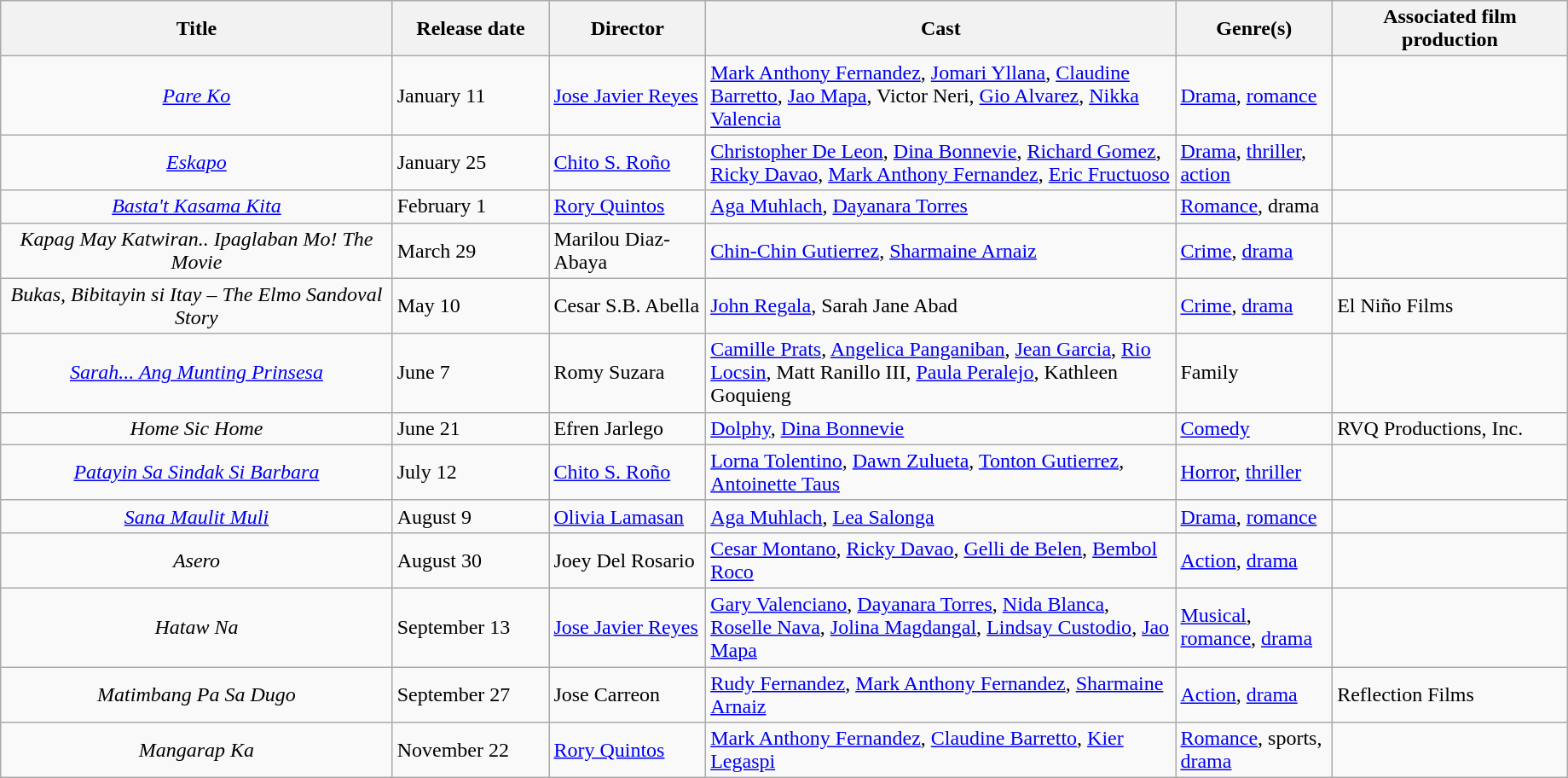<table class="wikitable" style="width:97%">
<tr>
<th style="width:25%;">Title</th>
<th style="width:10%;">Release date</th>
<th style="width:10%;">Director</th>
<th style="width:30%;">Cast</th>
<th style="width:10%;">Genre(s)</th>
<th style="width:15%;">Associated film production</th>
</tr>
<tr>
<td style="text-align:center;"><em><a href='#'>Pare Ko</a></em></td>
<td>January 11</td>
<td><a href='#'>Jose Javier Reyes</a></td>
<td><a href='#'>Mark Anthony Fernandez</a>, <a href='#'>Jomari Yllana</a>, <a href='#'>Claudine Barretto</a>, <a href='#'>Jao Mapa</a>, Victor Neri, <a href='#'>Gio Alvarez</a>, <a href='#'>Nikka Valencia</a></td>
<td><a href='#'>Drama</a>, <a href='#'>romance</a></td>
<td></td>
</tr>
<tr>
<td style="text-align:center;"><em><a href='#'>Eskapo</a></em></td>
<td>January 25</td>
<td><a href='#'>Chito S. Roño</a></td>
<td><a href='#'>Christopher De Leon</a>, <a href='#'>Dina Bonnevie</a>, <a href='#'>Richard Gomez</a>, <a href='#'>Ricky Davao</a>, <a href='#'>Mark Anthony Fernandez</a>, <a href='#'>Eric Fructuoso</a></td>
<td><a href='#'>Drama</a>, <a href='#'>thriller</a>, <a href='#'>action</a></td>
<td></td>
</tr>
<tr>
<td style="text-align:center;"><em><a href='#'>Basta't Kasama Kita</a></em></td>
<td>February 1</td>
<td><a href='#'>Rory Quintos</a></td>
<td><a href='#'>Aga Muhlach</a>, <a href='#'>Dayanara Torres</a></td>
<td><a href='#'>Romance</a>, drama</td>
<td></td>
</tr>
<tr>
<td style="text-align:center;"><em>Kapag May Katwiran.. Ipaglaban Mo! The Movie</em></td>
<td>March 29</td>
<td>Marilou Diaz-Abaya</td>
<td><a href='#'>Chin-Chin Gutierrez</a>, <a href='#'>Sharmaine Arnaiz</a></td>
<td><a href='#'>Crime</a>, <a href='#'>drama</a></td>
<td></td>
</tr>
<tr>
<td style="text-align:center;"><em>Bukas, Bibitayin si Itay – The Elmo Sandoval Story</em></td>
<td>May 10</td>
<td>Cesar S.B. Abella</td>
<td><a href='#'>John Regala</a>, Sarah Jane Abad</td>
<td><a href='#'>Crime</a>, <a href='#'>drama</a></td>
<td>El Niño Films</td>
</tr>
<tr>
<td style="text-align:center;"><em><a href='#'>Sarah... Ang Munting Prinsesa</a></em></td>
<td>June 7</td>
<td>Romy Suzara</td>
<td><a href='#'>Camille Prats</a>, <a href='#'>Angelica Panganiban</a>, <a href='#'>Jean Garcia</a>, <a href='#'>Rio Locsin</a>, Matt Ranillo III, <a href='#'>Paula Peralejo</a>, Kathleen Goquieng</td>
<td>Family</td>
<td></td>
</tr>
<tr>
<td style="text-align:center;"><em>Home Sic Home</em></td>
<td>June 21</td>
<td>Efren Jarlego</td>
<td><a href='#'>Dolphy</a>, <a href='#'>Dina Bonnevie</a></td>
<td><a href='#'>Comedy</a></td>
<td>RVQ Productions, Inc.</td>
</tr>
<tr>
<td style="text-align:center;"><em><a href='#'>Patayin Sa Sindak Si Barbara</a></em></td>
<td>July 12</td>
<td><a href='#'>Chito S. Roño</a></td>
<td><a href='#'>Lorna Tolentino</a>, <a href='#'>Dawn Zulueta</a>, <a href='#'>Tonton Gutierrez</a>, <a href='#'>Antoinette Taus</a></td>
<td><a href='#'>Horror</a>, <a href='#'>thriller</a></td>
<td></td>
</tr>
<tr>
<td style="text-align:center;"><em><a href='#'>Sana Maulit Muli</a></em></td>
<td>August 9</td>
<td><a href='#'>Olivia Lamasan</a></td>
<td><a href='#'>Aga Muhlach</a>, <a href='#'>Lea Salonga</a></td>
<td><a href='#'>Drama</a>, <a href='#'>romance</a></td>
<td></td>
</tr>
<tr>
<td style="text-align:center;"><em>Asero</em></td>
<td>August 30</td>
<td>Joey Del Rosario</td>
<td><a href='#'>Cesar Montano</a>, <a href='#'>Ricky Davao</a>, <a href='#'>Gelli de Belen</a>, <a href='#'>Bembol Roco</a></td>
<td><a href='#'>Action</a>, <a href='#'>drama</a></td>
<td></td>
</tr>
<tr>
<td style="text-align:center;"><em>Hataw Na</em></td>
<td>September 13</td>
<td><a href='#'>Jose Javier Reyes</a></td>
<td><a href='#'>Gary Valenciano</a>, <a href='#'>Dayanara Torres</a>, <a href='#'>Nida Blanca</a>, <a href='#'>Roselle Nava</a>, <a href='#'>Jolina Magdangal</a>, <a href='#'>Lindsay Custodio</a>, <a href='#'>Jao Mapa</a></td>
<td><a href='#'>Musical</a>, <a href='#'>romance</a>, <a href='#'>drama</a></td>
<td></td>
</tr>
<tr>
<td style="text-align:center;"><em>Matimbang Pa Sa Dugo</em></td>
<td>September 27</td>
<td>Jose Carreon</td>
<td><a href='#'>Rudy Fernandez</a>, <a href='#'>Mark Anthony Fernandez</a>, <a href='#'>Sharmaine Arnaiz</a></td>
<td><a href='#'>Action</a>, <a href='#'>drama</a></td>
<td>Reflection Films</td>
</tr>
<tr>
<td style="text-align:center;"><em>Mangarap Ka</em></td>
<td>November 22</td>
<td><a href='#'>Rory Quintos</a></td>
<td><a href='#'>Mark Anthony Fernandez</a>, <a href='#'>Claudine Barretto</a>, <a href='#'>Kier Legaspi</a></td>
<td><a href='#'>Romance</a>, sports, <a href='#'>drama</a></td>
<td></td>
</tr>
</table>
